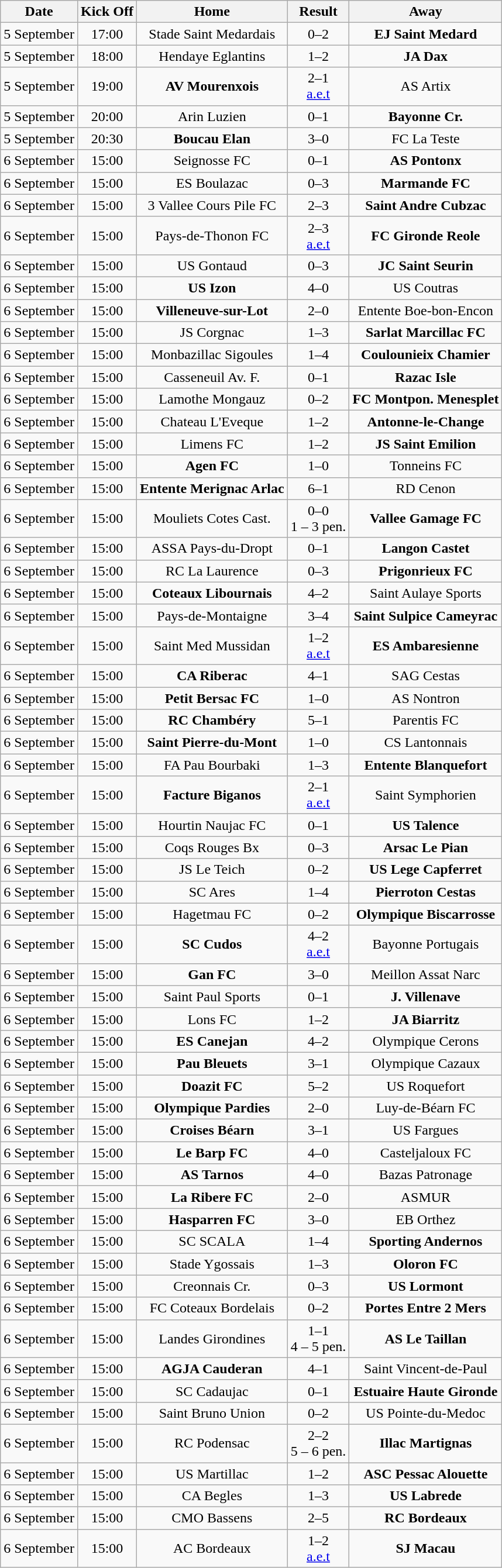<table class="wikitable" style="text-align:center;">
<tr>
<th scope="col">Date</th>
<th scope="col">Kick Off</th>
<th scope="col">Home</th>
<th scope="col">Result</th>
<th scope="col">Away</th>
</tr>
<tr>
<td>5 September</td>
<td>17:00</td>
<td>Stade Saint Medardais</td>
<td>0–2</td>
<td><strong>EJ Saint Medard</strong></td>
</tr>
<tr>
<td>5 September</td>
<td>18:00</td>
<td>Hendaye Eglantins</td>
<td>1–2</td>
<td><strong>JA Dax</strong></td>
</tr>
<tr>
<td>5 September</td>
<td>19:00</td>
<td><strong>AV Mourenxois</strong></td>
<td>2–1 <br> <a href='#'>a.e.t</a></td>
<td>AS Artix</td>
</tr>
<tr>
<td>5 September</td>
<td>20:00</td>
<td>Arin Luzien</td>
<td>0–1</td>
<td><strong>Bayonne Cr.</strong></td>
</tr>
<tr>
<td>5 September</td>
<td>20:30</td>
<td><strong>Boucau Elan</strong></td>
<td>3–0</td>
<td>FC La Teste</td>
</tr>
<tr>
<td>6 September</td>
<td>15:00</td>
<td>Seignosse FC</td>
<td>0–1</td>
<td><strong>AS Pontonx</strong></td>
</tr>
<tr>
<td>6 September</td>
<td>15:00</td>
<td>ES Boulazac</td>
<td>0–3</td>
<td><strong>Marmande FC</strong></td>
</tr>
<tr>
<td>6 September</td>
<td>15:00</td>
<td>3 Vallee Cours Pile FC</td>
<td>2–3</td>
<td><strong>Saint Andre Cubzac</strong></td>
</tr>
<tr>
<td>6 September</td>
<td>15:00</td>
<td>Pays-de-Thonon FC</td>
<td>2–3 <br> <a href='#'>a.e.t</a></td>
<td><strong>FC Gironde Reole</strong></td>
</tr>
<tr>
<td>6 September</td>
<td>15:00</td>
<td>US Gontaud</td>
<td>0–3</td>
<td><strong>JC Saint Seurin</strong></td>
</tr>
<tr>
<td>6 September</td>
<td>15:00</td>
<td><strong>US Izon</strong></td>
<td>4–0</td>
<td>US Coutras</td>
</tr>
<tr>
<td>6 September</td>
<td>15:00</td>
<td><strong>Villeneuve-sur-Lot</strong></td>
<td>2–0</td>
<td>Entente Boe-bon-Encon</td>
</tr>
<tr>
<td>6 September</td>
<td>15:00</td>
<td>JS Corgnac</td>
<td>1–3</td>
<td><strong>Sarlat Marcillac FC</strong></td>
</tr>
<tr>
<td>6 September</td>
<td>15:00</td>
<td>Monbazillac Sigoules</td>
<td>1–4</td>
<td><strong>Coulounieix Chamier</strong></td>
</tr>
<tr>
<td>6 September</td>
<td>15:00</td>
<td>Casseneuil Av. F.</td>
<td>0–1</td>
<td><strong>Razac Isle</strong></td>
</tr>
<tr>
<td>6 September</td>
<td>15:00</td>
<td>Lamothe Mongauz</td>
<td>0–2</td>
<td><strong> FC Montpon. Menesplet</strong></td>
</tr>
<tr>
<td>6 September</td>
<td>15:00</td>
<td>Chateau L'Eveque</td>
<td>1–2</td>
<td><strong>Antonne-le-Change</strong></td>
</tr>
<tr>
<td>6 September</td>
<td>15:00</td>
<td>Limens FC</td>
<td>1–2</td>
<td><strong>JS Saint Emilion</strong></td>
</tr>
<tr>
<td>6 September</td>
<td>15:00</td>
<td><strong>Agen FC</strong></td>
<td>1–0</td>
<td>Tonneins FC</td>
</tr>
<tr>
<td>6 September</td>
<td>15:00</td>
<td><strong>Entente Merignac Arlac</strong></td>
<td>6–1</td>
<td>RD Cenon</td>
</tr>
<tr>
<td>6 September</td>
<td>15:00</td>
<td>Mouliets Cotes Cast.</td>
<td>0–0 <br> 1 – 3 pen.</td>
<td><strong>Vallee Gamage FC</strong></td>
</tr>
<tr>
<td>6 September</td>
<td>15:00</td>
<td>ASSA Pays-du-Dropt</td>
<td>0–1</td>
<td><strong>Langon Castet</strong></td>
</tr>
<tr>
<td>6 September</td>
<td>15:00</td>
<td>RC La Laurence</td>
<td>0–3</td>
<td><strong>Prigonrieux FC</strong></td>
</tr>
<tr>
<td>6 September</td>
<td>15:00</td>
<td><strong>Coteaux Libournais</strong></td>
<td>4–2</td>
<td>Saint Aulaye Sports</td>
</tr>
<tr>
<td>6 September</td>
<td>15:00</td>
<td>Pays-de-Montaigne</td>
<td>3–4</td>
<td><strong>Saint Sulpice Cameyrac</strong></td>
</tr>
<tr>
<td>6 September</td>
<td>15:00</td>
<td>Saint Med Mussidan</td>
<td>1–2 <br> <a href='#'>a.e.t</a></td>
<td><strong>ES Ambaresienne</strong></td>
</tr>
<tr>
<td>6 September</td>
<td>15:00</td>
<td><strong>CA Riberac</strong></td>
<td>4–1</td>
<td>SAG Cestas</td>
</tr>
<tr>
<td>6 September</td>
<td>15:00</td>
<td><strong>Petit Bersac FC</strong></td>
<td>1–0</td>
<td>AS Nontron</td>
</tr>
<tr>
<td>6 September</td>
<td>15:00</td>
<td><strong>RC Chambéry</strong></td>
<td>5–1</td>
<td>Parentis FC</td>
</tr>
<tr>
<td>6 September</td>
<td>15:00</td>
<td><strong>Saint Pierre-du-Mont</strong></td>
<td>1–0</td>
<td>CS Lantonnais</td>
</tr>
<tr>
<td>6 September</td>
<td>15:00</td>
<td>FA Pau Bourbaki</td>
<td>1–3</td>
<td><strong>Entente Blanquefort</strong></td>
</tr>
<tr>
<td>6 September</td>
<td>15:00</td>
<td><strong>Facture Biganos</strong></td>
<td>2–1 <br> <a href='#'>a.e.t</a></td>
<td>Saint Symphorien</td>
</tr>
<tr>
<td>6 September</td>
<td>15:00</td>
<td>Hourtin Naujac FC</td>
<td>0–1</td>
<td><strong>US Talence</strong></td>
</tr>
<tr>
<td>6 September</td>
<td>15:00</td>
<td>Coqs Rouges Bx</td>
<td>0–3</td>
<td><strong>Arsac Le Pian</strong></td>
</tr>
<tr>
<td>6 September</td>
<td>15:00</td>
<td>JS Le Teich</td>
<td>0–2</td>
<td><strong>US Lege Capferret</strong></td>
</tr>
<tr>
<td>6 September</td>
<td>15:00</td>
<td>SC Ares</td>
<td>1–4</td>
<td><strong>Pierroton Cestas</strong></td>
</tr>
<tr>
<td>6 September</td>
<td>15:00</td>
<td>Hagetmau FC</td>
<td>0–2</td>
<td><strong>Olympique Biscarrosse</strong></td>
</tr>
<tr>
<td>6 September</td>
<td>15:00</td>
<td><strong>SC Cudos</strong></td>
<td>4–2 <br> <a href='#'>a.e.t</a></td>
<td>Bayonne Portugais</td>
</tr>
<tr>
<td>6 September</td>
<td>15:00</td>
<td><strong>Gan FC</strong></td>
<td>3–0</td>
<td>Meillon Assat Narc</td>
</tr>
<tr>
<td>6 September</td>
<td>15:00</td>
<td>Saint Paul Sports</td>
<td>0–1</td>
<td><strong>J. Villenave</strong></td>
</tr>
<tr>
<td>6 September</td>
<td>15:00</td>
<td>Lons FC</td>
<td>1–2</td>
<td><strong>JA Biarritz</strong></td>
</tr>
<tr>
<td>6 September</td>
<td>15:00</td>
<td><strong>ES Canejan</strong></td>
<td>4–2</td>
<td>Olympique Cerons</td>
</tr>
<tr>
<td>6 September</td>
<td>15:00</td>
<td><strong>Pau Bleuets</strong></td>
<td>3–1</td>
<td>Olympique Cazaux</td>
</tr>
<tr>
<td>6 September</td>
<td>15:00</td>
<td><strong>Doazit FC</strong></td>
<td>5–2</td>
<td>US Roquefort</td>
</tr>
<tr>
<td>6 September</td>
<td>15:00</td>
<td><strong>Olympique Pardies</strong></td>
<td>2–0</td>
<td>Luy-de-Béarn FC</td>
</tr>
<tr>
<td>6 September</td>
<td>15:00</td>
<td><strong>Croises Béarn</strong></td>
<td>3–1</td>
<td>US Fargues</td>
</tr>
<tr>
<td>6 September</td>
<td>15:00</td>
<td><strong>Le Barp FC</strong></td>
<td>4–0</td>
<td>Casteljaloux FC</td>
</tr>
<tr>
<td>6 September</td>
<td>15:00</td>
<td><strong>AS Tarnos</strong></td>
<td>4–0</td>
<td>Bazas Patronage</td>
</tr>
<tr>
<td>6 September</td>
<td>15:00</td>
<td><strong>La Ribere FC</strong></td>
<td>2–0</td>
<td>ASMUR</td>
</tr>
<tr>
<td>6 September</td>
<td>15:00</td>
<td><strong>Hasparren FC</strong></td>
<td>3–0</td>
<td>EB Orthez</td>
</tr>
<tr>
<td>6 September</td>
<td>15:00</td>
<td>SC SCALA</td>
<td>1–4</td>
<td><strong>Sporting Andernos</strong></td>
</tr>
<tr>
<td>6 September</td>
<td>15:00</td>
<td>Stade Ygossais</td>
<td>1–3</td>
<td><strong>Oloron FC</strong></td>
</tr>
<tr>
<td>6 September</td>
<td>15:00</td>
<td>Creonnais Cr.</td>
<td>0–3</td>
<td><strong>US Lormont</strong></td>
</tr>
<tr>
<td>6 September</td>
<td>15:00</td>
<td>FC Coteaux Bordelais</td>
<td>0–2</td>
<td><strong>Portes Entre 2 Mers</strong></td>
</tr>
<tr>
<td>6 September</td>
<td>15:00</td>
<td>Landes Girondines</td>
<td>1–1 <br> 4 – 5 pen.</td>
<td><strong>AS Le Taillan</strong></td>
</tr>
<tr>
<td>6 September</td>
<td>15:00</td>
<td><strong>AGJA Cauderan</strong></td>
<td>4–1</td>
<td>Saint Vincent-de-Paul</td>
</tr>
<tr>
<td>6 September</td>
<td>15:00</td>
<td>SC Cadaujac</td>
<td>0–1</td>
<td><strong>Estuaire Haute Gironde</strong></td>
</tr>
<tr>
<td>6 September</td>
<td>15:00</td>
<td>Saint Bruno Union</td>
<td>0–2</td>
<td>US Pointe-du-Medoc</td>
</tr>
<tr>
<td>6 September</td>
<td>15:00</td>
<td>RC Podensac</td>
<td>2–2 <br> 5 – 6 pen.</td>
<td><strong>Illac Martignas</strong></td>
</tr>
<tr>
<td>6 September</td>
<td>15:00</td>
<td>US Martillac</td>
<td>1–2</td>
<td><strong>ASC Pessac Alouette</strong></td>
</tr>
<tr>
<td>6 September</td>
<td>15:00</td>
<td>CA Begles</td>
<td>1–3</td>
<td><strong>US Labrede</strong></td>
</tr>
<tr>
<td>6 September</td>
<td>15:00</td>
<td>CMO Bassens</td>
<td>2–5</td>
<td><strong>RC Bordeaux</strong></td>
</tr>
<tr>
<td>6 September</td>
<td>15:00</td>
<td>AC Bordeaux</td>
<td>1–2 <br> <a href='#'>a.e.t</a></td>
<td><strong>SJ Macau</strong></td>
</tr>
</table>
